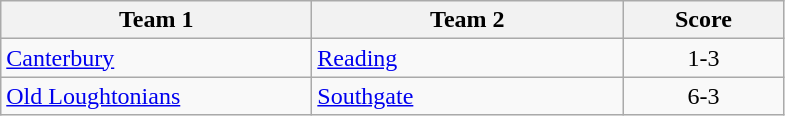<table class="wikitable" style="font-size: 100%">
<tr>
<th width=200>Team 1</th>
<th width=200>Team 2</th>
<th width=100>Score</th>
</tr>
<tr>
<td><a href='#'>Canterbury</a></td>
<td><a href='#'>Reading</a></td>
<td align=center>1-3</td>
</tr>
<tr>
<td><a href='#'>Old Loughtonians</a></td>
<td><a href='#'>Southgate</a></td>
<td align=center>6-3</td>
</tr>
</table>
